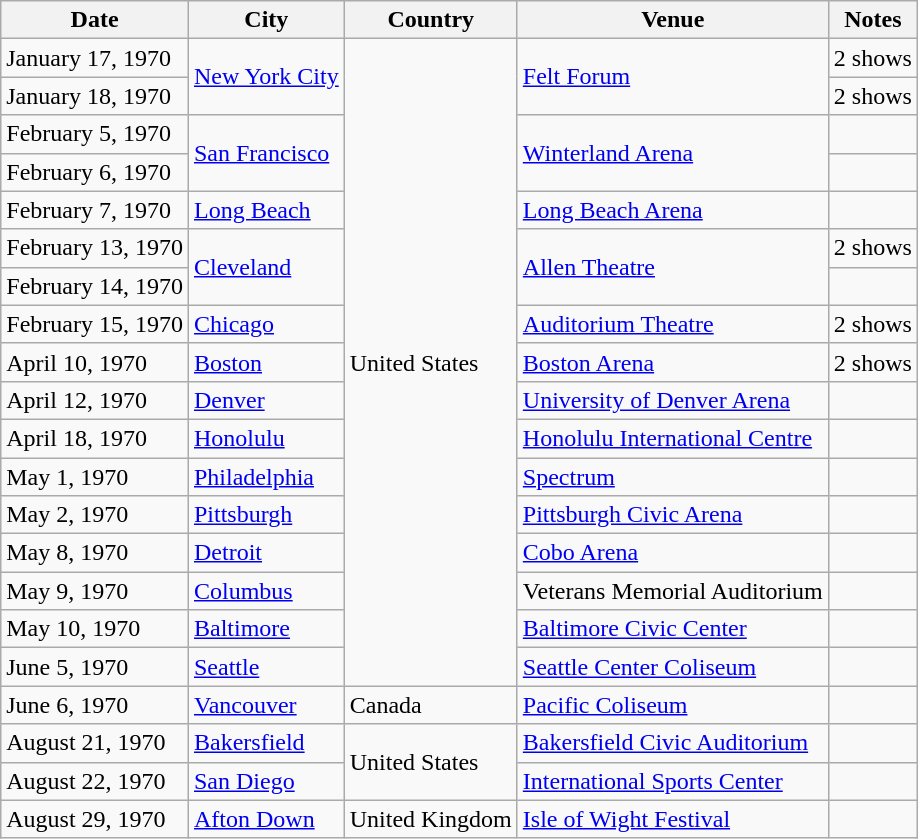<table class="wikitable">
<tr>
<th>Date</th>
<th>City</th>
<th>Country</th>
<th>Venue</th>
<th>Notes</th>
</tr>
<tr>
<td>January 17, 1970</td>
<td rowspan="2"><a href='#'>New York City</a></td>
<td rowspan="17">United States</td>
<td rowspan="2"><a href='#'>Felt Forum</a></td>
<td>2 shows</td>
</tr>
<tr>
<td>January 18, 1970</td>
<td>2 shows</td>
</tr>
<tr>
<td>February 5, 1970</td>
<td rowspan="2"><a href='#'>San Francisco</a></td>
<td rowspan="2"><a href='#'>Winterland Arena</a></td>
<td></td>
</tr>
<tr>
<td>February 6, 1970</td>
<td></td>
</tr>
<tr>
<td>February 7, 1970</td>
<td><a href='#'>Long Beach</a></td>
<td><a href='#'>Long Beach Arena</a></td>
<td></td>
</tr>
<tr>
<td>February 13, 1970</td>
<td rowspan="2"><a href='#'>Cleveland</a></td>
<td rowspan="2"><a href='#'>Allen Theatre</a></td>
<td>2 shows</td>
</tr>
<tr>
<td>February 14, 1970</td>
<td></td>
</tr>
<tr>
<td>February 15, 1970</td>
<td><a href='#'>Chicago</a></td>
<td><a href='#'>Auditorium Theatre</a></td>
<td>2 shows</td>
</tr>
<tr>
<td>April 10, 1970</td>
<td><a href='#'>Boston</a></td>
<td><a href='#'>Boston Arena</a></td>
<td>2 shows</td>
</tr>
<tr>
<td>April 12, 1970</td>
<td><a href='#'>Denver</a></td>
<td><a href='#'>University of Denver Arena</a></td>
<td></td>
</tr>
<tr>
<td>April 18, 1970</td>
<td><a href='#'>Honolulu</a></td>
<td><a href='#'>Honolulu International Centre</a></td>
<td></td>
</tr>
<tr>
<td>May 1, 1970</td>
<td><a href='#'>Philadelphia</a></td>
<td><a href='#'>Spectrum</a></td>
<td></td>
</tr>
<tr>
<td>May 2, 1970</td>
<td><a href='#'>Pittsburgh</a></td>
<td><a href='#'>Pittsburgh Civic Arena</a></td>
<td></td>
</tr>
<tr>
<td>May 8, 1970</td>
<td><a href='#'>Detroit</a></td>
<td><a href='#'>Cobo Arena</a></td>
<td></td>
</tr>
<tr>
<td>May 9, 1970</td>
<td><a href='#'>Columbus</a></td>
<td>Veterans Memorial Auditorium</td>
<td></td>
</tr>
<tr>
<td>May 10, 1970</td>
<td><a href='#'>Baltimore</a></td>
<td><a href='#'>Baltimore Civic Center</a></td>
<td></td>
</tr>
<tr>
<td>June 5, 1970</td>
<td><a href='#'>Seattle</a></td>
<td><a href='#'>Seattle Center Coliseum</a></td>
<td></td>
</tr>
<tr>
<td>June 6, 1970</td>
<td><a href='#'>Vancouver</a></td>
<td>Canada</td>
<td><a href='#'>Pacific Coliseum</a></td>
<td></td>
</tr>
<tr>
<td>August 21, 1970</td>
<td><a href='#'>Bakersfield</a></td>
<td rowspan="2">United States</td>
<td><a href='#'>Bakersfield Civic Auditorium</a></td>
<td></td>
</tr>
<tr>
<td>August 22, 1970</td>
<td><a href='#'>San Diego</a></td>
<td><a href='#'>International Sports Center</a></td>
<td></td>
</tr>
<tr>
<td>August 29, 1970</td>
<td><a href='#'>Afton Down</a></td>
<td>United Kingdom</td>
<td><a href='#'>Isle of Wight Festival</a></td>
<td></td>
</tr>
</table>
